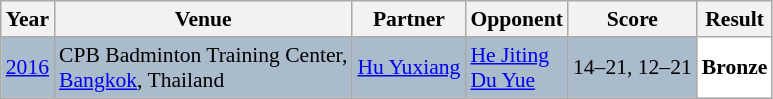<table class="sortable wikitable" style="font-size: 90%;">
<tr>
<th>Year</th>
<th>Venue</th>
<th>Partner</th>
<th>Opponent</th>
<th>Score</th>
<th>Result</th>
</tr>
<tr style="background:#AABBCC">
<td align="center"><a href='#'>2016</a></td>
<td align="left">CPB Badminton Training Center,<br><a href='#'>Bangkok</a>, Thailand</td>
<td align="left"> <a href='#'>Hu Yuxiang</a></td>
<td align="left"> <a href='#'>He Jiting</a><br> <a href='#'>Du Yue</a></td>
<td align="left">14–21, 12–21</td>
<td style="text-align:left; background:white"> <strong>Bronze</strong></td>
</tr>
</table>
